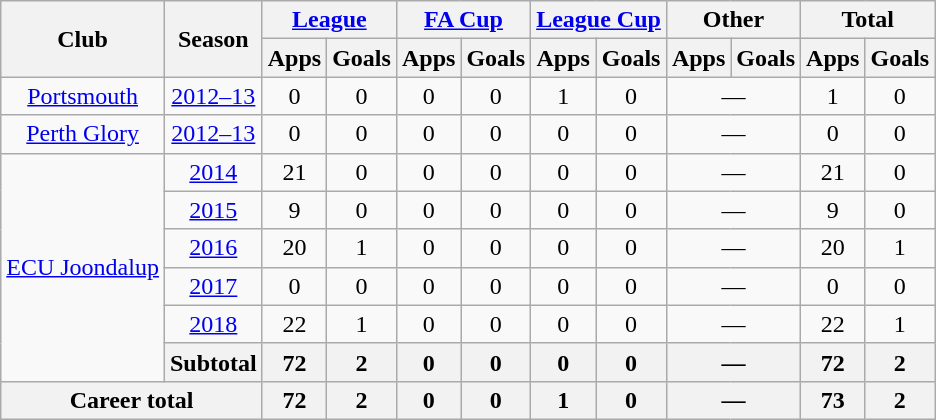<table class="wikitable" style="text-align: center;">
<tr>
<th rowspan="2">Club</th>
<th rowspan="2">Season</th>
<th colspan="2"><a href='#'>League</a></th>
<th colspan="2"><a href='#'>FA Cup</a></th>
<th colspan="2"><a href='#'>League Cup</a></th>
<th colspan="2">Other</th>
<th colspan="2">Total</th>
</tr>
<tr>
<th>Apps</th>
<th>Goals</th>
<th>Apps</th>
<th>Goals</th>
<th>Apps</th>
<th>Goals</th>
<th>Apps</th>
<th>Goals</th>
<th>Apps</th>
<th>Goals</th>
</tr>
<tr>
<td valign="center"><a href='#'>Portsmouth</a></td>
<td><a href='#'>2012–13</a></td>
<td>0</td>
<td>0</td>
<td>0</td>
<td>0</td>
<td>1</td>
<td>0</td>
<td colspan="2">—</td>
<td>1</td>
<td>0</td>
</tr>
<tr>
<td valign="center"><a href='#'>Perth Glory</a></td>
<td><a href='#'>2012–13</a></td>
<td>0</td>
<td>0</td>
<td>0</td>
<td>0</td>
<td>0</td>
<td>0</td>
<td colspan="2">—</td>
<td>0</td>
<td>0</td>
</tr>
<tr>
<td rowspan="6" valign="center"><a href='#'>ECU Joondalup</a></td>
<td><a href='#'>2014</a></td>
<td>21</td>
<td>0</td>
<td>0</td>
<td>0</td>
<td>0</td>
<td>0</td>
<td colspan="2">—</td>
<td>21</td>
<td>0</td>
</tr>
<tr>
<td><a href='#'>2015</a></td>
<td>9</td>
<td>0</td>
<td>0</td>
<td>0</td>
<td>0</td>
<td>0</td>
<td colspan="2">—</td>
<td>9</td>
<td>0</td>
</tr>
<tr>
<td><a href='#'>2016</a></td>
<td>20</td>
<td>1</td>
<td>0</td>
<td>0</td>
<td>0</td>
<td>0</td>
<td colspan="2">—</td>
<td>20</td>
<td>1</td>
</tr>
<tr>
<td><a href='#'>2017</a></td>
<td>0</td>
<td>0</td>
<td>0</td>
<td>0</td>
<td>0</td>
<td>0</td>
<td colspan="2">—</td>
<td>0</td>
<td>0</td>
</tr>
<tr>
<td><a href='#'>2018</a></td>
<td>22</td>
<td>1</td>
<td>0</td>
<td>0</td>
<td>0</td>
<td>0</td>
<td colspan="2">—</td>
<td>22</td>
<td>1</td>
</tr>
<tr>
<th>Subtotal</th>
<th>72</th>
<th>2</th>
<th>0</th>
<th>0</th>
<th>0</th>
<th>0</th>
<th colspan="2">—</th>
<th>72</th>
<th>2</th>
</tr>
<tr>
<th colspan="2">Career total</th>
<th>72</th>
<th>2</th>
<th>0</th>
<th>0</th>
<th>1</th>
<th>0</th>
<th colspan="2">—</th>
<th>73</th>
<th>2</th>
</tr>
</table>
